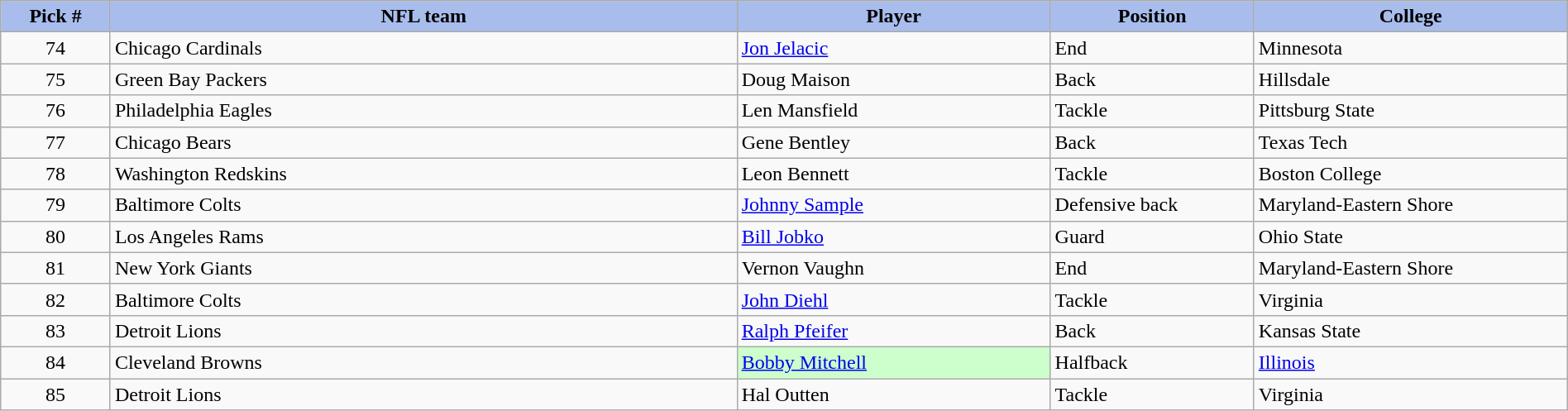<table class="wikitable sortable sortable" style="width: 100%">
<tr>
<th style="background:#A8BDEC;" width=7%>Pick #</th>
<th width=40% style="background:#A8BDEC;">NFL team</th>
<th width=20% style="background:#A8BDEC;">Player</th>
<th width=13% style="background:#A8BDEC;">Position</th>
<th style="background:#A8BDEC;">College</th>
</tr>
<tr>
<td align=center>74</td>
<td>Chicago Cardinals</td>
<td><a href='#'>Jon Jelacic</a></td>
<td>End</td>
<td>Minnesota</td>
</tr>
<tr>
<td align=center>75</td>
<td>Green Bay Packers</td>
<td>Doug Maison</td>
<td>Back</td>
<td>Hillsdale</td>
</tr>
<tr>
<td align=center>76</td>
<td>Philadelphia Eagles</td>
<td>Len Mansfield</td>
<td>Tackle</td>
<td>Pittsburg State</td>
</tr>
<tr>
<td align=center>77</td>
<td>Chicago Bears</td>
<td>Gene Bentley</td>
<td>Back</td>
<td>Texas Tech</td>
</tr>
<tr>
<td align=center>78</td>
<td>Washington Redskins</td>
<td>Leon Bennett</td>
<td>Tackle</td>
<td>Boston College</td>
</tr>
<tr>
<td align=center>79</td>
<td>Baltimore Colts</td>
<td><a href='#'>Johnny Sample</a></td>
<td>Defensive back</td>
<td>Maryland-Eastern Shore</td>
</tr>
<tr>
<td align=center>80</td>
<td>Los Angeles Rams</td>
<td><a href='#'>Bill Jobko</a></td>
<td>Guard</td>
<td>Ohio State</td>
</tr>
<tr>
<td align=center>81</td>
<td>New York Giants</td>
<td>Vernon Vaughn</td>
<td>End</td>
<td>Maryland-Eastern Shore</td>
</tr>
<tr>
<td align=center>82</td>
<td>Baltimore Colts</td>
<td><a href='#'>John Diehl</a></td>
<td>Tackle</td>
<td>Virginia</td>
</tr>
<tr>
<td align=center>83</td>
<td>Detroit Lions</td>
<td><a href='#'>Ralph Pfeifer</a></td>
<td>Back</td>
<td>Kansas State</td>
</tr>
<tr>
<td align=center>84</td>
<td>Cleveland Browns</td>
<td bgcolor="#CCFFCC"><a href='#'>Bobby Mitchell</a></td>
<td>Halfback</td>
<td><a href='#'>Illinois</a></td>
</tr>
<tr>
<td align=center>85</td>
<td>Detroit Lions</td>
<td>Hal Outten</td>
<td>Tackle</td>
<td>Virginia</td>
</tr>
</table>
